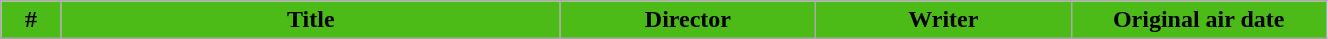<table class="wikitable plainrowheaders" style="width:70%; background:#fff;">
<tr>
<th style="background:#4cbb17; width:30px;">#</th>
<th style="background:#4cbb17; width:300px;">Title</th>
<th style="background:#4cbb17; width:150px;">Director</th>
<th style="background:#4cbb17; width:150px;">Writer</th>
<th style="background:#4cbb17; width:150px;">Original air date<br>




</th>
</tr>
</table>
